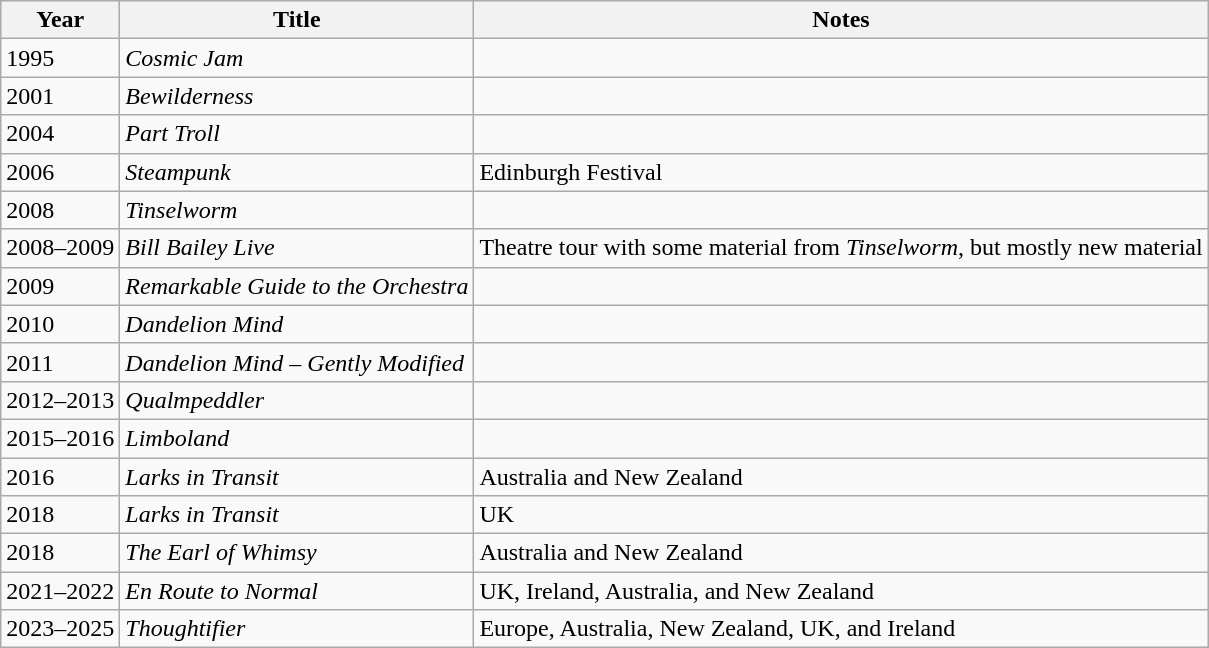<table class="wikitable sortable">
<tr>
<th>Year</th>
<th>Title</th>
<th>Notes</th>
</tr>
<tr>
<td>1995</td>
<td><em>Cosmic Jam</em></td>
<td></td>
</tr>
<tr>
<td>2001</td>
<td><em>Bewilderness</em></td>
<td></td>
</tr>
<tr>
<td>2004</td>
<td><em>Part Troll</em></td>
<td></td>
</tr>
<tr>
<td>2006</td>
<td><em>Steampunk</em></td>
<td>Edinburgh Festival</td>
</tr>
<tr>
<td>2008</td>
<td><em>Tinselworm</em></td>
<td></td>
</tr>
<tr>
<td>2008–2009</td>
<td><em>Bill Bailey Live</em></td>
<td>Theatre tour with some material from <em>Tinselworm</em>, but mostly new material</td>
</tr>
<tr>
<td>2009</td>
<td><em>Remarkable Guide to the Orchestra</em></td>
<td></td>
</tr>
<tr>
<td>2010</td>
<td><em>Dandelion Mind</em></td>
<td></td>
</tr>
<tr>
<td>2011</td>
<td><em>Dandelion Mind – Gently Modified</em></td>
<td></td>
</tr>
<tr>
<td>2012–2013</td>
<td><em>Qualmpeddler</em></td>
<td></td>
</tr>
<tr>
<td>2015–2016</td>
<td><em>Limboland</em></td>
<td></td>
</tr>
<tr>
<td>2016</td>
<td><em>Larks in Transit</em></td>
<td>Australia and New Zealand</td>
</tr>
<tr>
<td>2018</td>
<td><em>Larks in Transit</em></td>
<td>UK</td>
</tr>
<tr>
<td>2018</td>
<td><em>The Earl of Whimsy</em></td>
<td>Australia and New Zealand</td>
</tr>
<tr>
<td>2021–2022</td>
<td><em>En Route to Normal</em></td>
<td>UK, Ireland, Australia, and New Zealand</td>
</tr>
<tr>
<td>2023–2025</td>
<td><em>Thoughtifier</em></td>
<td>Europe, Australia, New Zealand, UK, and Ireland</td>
</tr>
</table>
